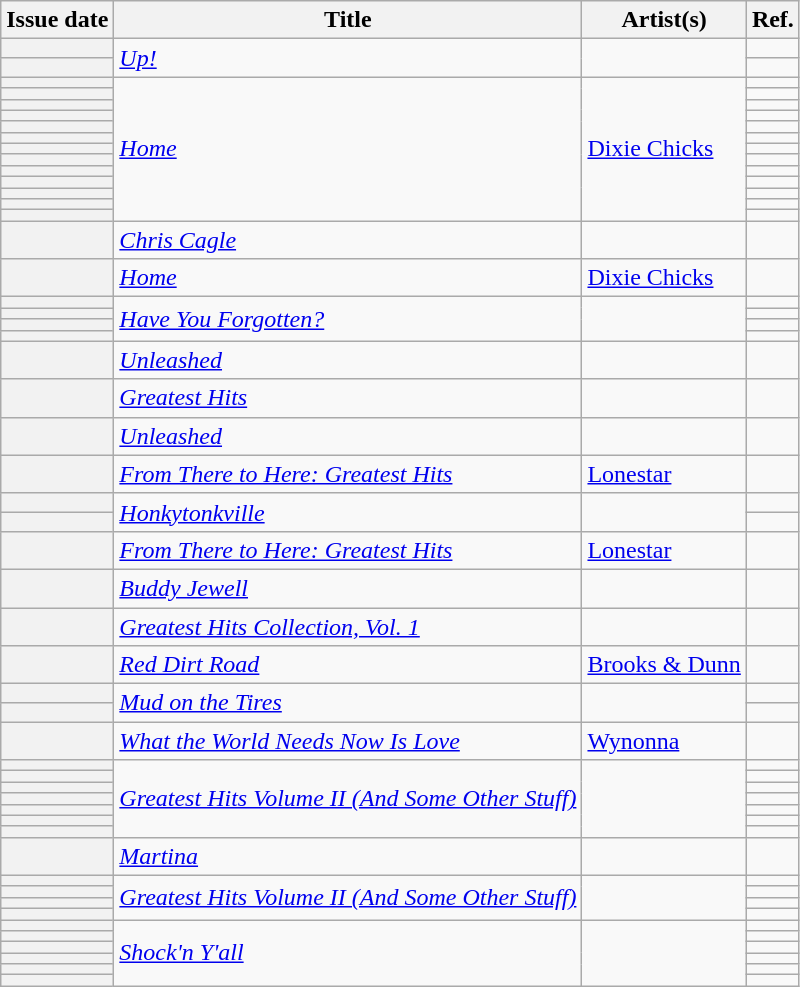<table class="wikitable sortable plainrowheaders">
<tr>
<th scope=col>Issue date</th>
<th scope=col>Title</th>
<th scope=col>Artist(s)</th>
<th scope=col class=unsortable>Ref.</th>
</tr>
<tr>
<th scope=row></th>
<td rowspan=2><em><a href='#'>Up!</a></em></td>
<td rowspan=2></td>
<td align=center></td>
</tr>
<tr>
<th scope=row></th>
<td align=center></td>
</tr>
<tr>
<th scope=row></th>
<td rowspan=13><em><a href='#'>Home</a></em></td>
<td rowspan=13><a href='#'>Dixie Chicks</a></td>
<td align=center></td>
</tr>
<tr>
<th scope=row></th>
<td align=center></td>
</tr>
<tr>
<th scope=row></th>
<td align=center></td>
</tr>
<tr>
<th scope=row></th>
<td align=center></td>
</tr>
<tr>
<th scope=row></th>
<td align=center></td>
</tr>
<tr>
<th scope=row></th>
<td align=center></td>
</tr>
<tr>
<th scope=row></th>
<td align=center></td>
</tr>
<tr>
<th scope=row></th>
<td align=center></td>
</tr>
<tr>
<th scope=row></th>
<td align=center></td>
</tr>
<tr>
<th scope=row></th>
<td align=center></td>
</tr>
<tr>
<th scope=row></th>
<td align=center></td>
</tr>
<tr>
<th scope=row></th>
<td align=center></td>
</tr>
<tr>
<th scope=row></th>
<td align=center></td>
</tr>
<tr>
<th scope=row></th>
<td><em><a href='#'>Chris Cagle</a></em></td>
<td></td>
<td align=center></td>
</tr>
<tr>
<th scope=row></th>
<td><em><a href='#'>Home</a></em></td>
<td><a href='#'>Dixie Chicks</a></td>
<td align=center></td>
</tr>
<tr>
<th scope=row></th>
<td rowspan=4><em><a href='#'>Have You Forgotten?</a></em></td>
<td rowspan=4></td>
<td align=center></td>
</tr>
<tr>
<th scope=row></th>
<td align=center></td>
</tr>
<tr>
<th scope=row></th>
<td align=center></td>
</tr>
<tr>
<th scope=row></th>
<td align=center></td>
</tr>
<tr>
<th scope=row></th>
<td><em><a href='#'>Unleashed</a></em></td>
<td></td>
<td align=center></td>
</tr>
<tr>
<th scope=row></th>
<td><em><a href='#'>Greatest Hits</a></em></td>
<td></td>
<td align=center></td>
</tr>
<tr>
<th scope=row></th>
<td><em><a href='#'>Unleashed</a></em></td>
<td></td>
<td align=center></td>
</tr>
<tr>
<th scope=row></th>
<td><em><a href='#'>From There to Here: Greatest Hits</a></em></td>
<td><a href='#'>Lonestar</a></td>
<td align=center></td>
</tr>
<tr>
<th scope=row></th>
<td rowspan=2><em><a href='#'>Honkytonkville</a></em></td>
<td rowspan=2></td>
<td align=center></td>
</tr>
<tr>
<th scope=row></th>
<td align=center></td>
</tr>
<tr>
<th scope=row></th>
<td><em><a href='#'>From There to Here: Greatest Hits</a></em></td>
<td><a href='#'>Lonestar</a></td>
<td align=center></td>
</tr>
<tr>
<th scope=row></th>
<td><em><a href='#'>Buddy Jewell</a></em></td>
<td></td>
<td align=center></td>
</tr>
<tr>
<th scope=row></th>
<td><em><a href='#'>Greatest Hits Collection, Vol. 1</a></em></td>
<td></td>
<td align=center></td>
</tr>
<tr>
<th scope=row></th>
<td><em><a href='#'>Red Dirt Road</a></em></td>
<td><a href='#'>Brooks & Dunn</a></td>
<td align=center></td>
</tr>
<tr>
<th scope=row></th>
<td rowspan=2><em><a href='#'>Mud on the Tires</a></em></td>
<td rowspan=2></td>
<td align=center></td>
</tr>
<tr>
<th scope=row></th>
<td align=center></td>
</tr>
<tr>
<th scope=row></th>
<td><em><a href='#'>What the World Needs Now Is Love</a></em></td>
<td><a href='#'>Wynonna</a></td>
<td align=center></td>
</tr>
<tr>
<th scope=row></th>
<td rowspan=7><em><a href='#'>Greatest Hits Volume II (And Some Other Stuff)</a></em></td>
<td rowspan=7></td>
<td align=center></td>
</tr>
<tr>
<th scope=row></th>
<td align=center></td>
</tr>
<tr>
<th scope=row></th>
<td align=center></td>
</tr>
<tr>
<th scope=row></th>
<td align=center></td>
</tr>
<tr>
<th scope=row></th>
<td align=center></td>
</tr>
<tr>
<th scope=row></th>
<td align=center></td>
</tr>
<tr>
<th scope=row></th>
<td align=center></td>
</tr>
<tr>
<th scope=row></th>
<td><em><a href='#'>Martina</a></em></td>
<td></td>
<td align=center></td>
</tr>
<tr>
<th scope=row></th>
<td rowspan=4><em><a href='#'>Greatest Hits Volume II (And Some Other Stuff)</a></em></td>
<td rowspan=4></td>
<td align=center></td>
</tr>
<tr>
<th scope=row></th>
<td align=center></td>
</tr>
<tr>
<th scope=row></th>
<td align=center></td>
</tr>
<tr>
<th scope=row></th>
<td align=center></td>
</tr>
<tr>
<th scope=row></th>
<td rowspan=6><em><a href='#'>Shock'n Y'all</a></em></td>
<td rowspan=6></td>
<td align=center></td>
</tr>
<tr>
<th scope=row></th>
<td align=center></td>
</tr>
<tr>
<th scope=row></th>
<td align=center></td>
</tr>
<tr>
<th scope=row></th>
<td align=center></td>
</tr>
<tr>
<th scope=row></th>
<td align=center></td>
</tr>
<tr>
<th scope=row></th>
<td align=center></td>
</tr>
</table>
